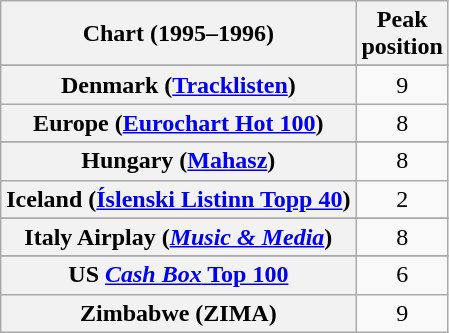<table class="wikitable sortable plainrowheaders" style="text-align:center">
<tr>
<th scope="col">Chart (1995–1996)</th>
<th scope="col">Peak<br>position</th>
</tr>
<tr>
</tr>
<tr>
</tr>
<tr>
</tr>
<tr>
</tr>
<tr>
</tr>
<tr>
</tr>
<tr>
<th scope="row">Denmark (<a href='#'>Tracklisten</a>)</th>
<td>9</td>
</tr>
<tr>
<th scope="row">Europe (<a href='#'>Eurochart Hot 100</a>)</th>
<td>8</td>
</tr>
<tr>
</tr>
<tr>
</tr>
<tr>
</tr>
<tr>
<th scope="row">Hungary (<a href='#'>Mahasz</a>)</th>
<td>8</td>
</tr>
<tr>
<th scope="row">Iceland (<a href='#'>Íslenski Listinn Topp 40</a>)</th>
<td>2</td>
</tr>
<tr>
</tr>
<tr>
<th scope="row">Italy Airplay (<em><a href='#'>Music & Media</a></em>)</th>
<td>8</td>
</tr>
<tr>
</tr>
<tr>
</tr>
<tr>
</tr>
<tr>
</tr>
<tr>
</tr>
<tr>
</tr>
<tr>
</tr>
<tr>
</tr>
<tr>
</tr>
<tr>
</tr>
<tr>
</tr>
<tr>
</tr>
<tr>
</tr>
<tr>
</tr>
<tr>
</tr>
<tr>
</tr>
<tr>
<th scope="row">US <a href='#'><em>Cash Box</em> Top 100</a></th>
<td>6</td>
</tr>
<tr>
<th scope="row">Zimbabwe (ZIMA)</th>
<td>9</td>
</tr>
</table>
